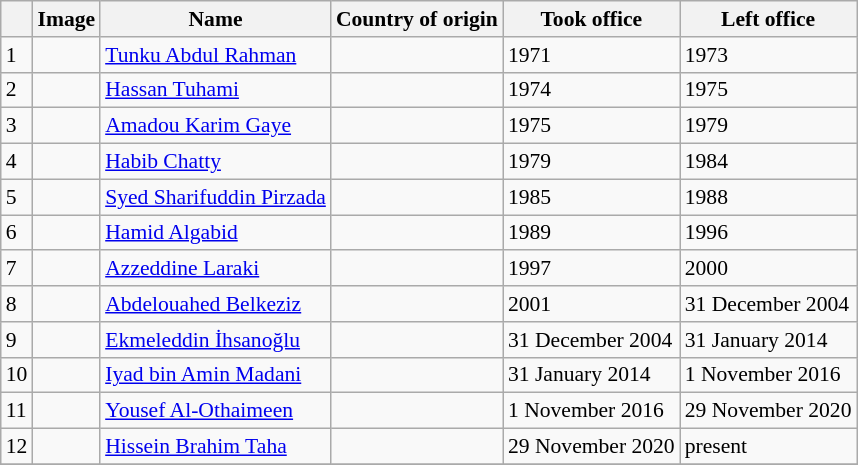<table class="wikitable" style="font-size:90%; text-align:left;">
<tr>
<th></th>
<th>Image</th>
<th>Name</th>
<th>Country of origin</th>
<th>Took office</th>
<th>Left office</th>
</tr>
<tr>
<td>1</td>
<td></td>
<td><a href='#'>Tunku Abdul Rahman</a></td>
<td></td>
<td>1971</td>
<td>1973</td>
</tr>
<tr>
<td>2</td>
<td></td>
<td><a href='#'>Hassan Tuhami</a></td>
<td></td>
<td>1974</td>
<td>1975</td>
</tr>
<tr>
<td>3</td>
<td></td>
<td><a href='#'>Amadou Karim Gaye</a></td>
<td></td>
<td>1975</td>
<td>1979</td>
</tr>
<tr>
<td>4</td>
<td></td>
<td><a href='#'>Habib Chatty</a></td>
<td></td>
<td>1979</td>
<td>1984</td>
</tr>
<tr>
<td>5</td>
<td></td>
<td><a href='#'>Syed Sharifuddin Pirzada</a></td>
<td></td>
<td>1985</td>
<td>1988</td>
</tr>
<tr>
<td>6</td>
<td></td>
<td><a href='#'>Hamid Algabid</a></td>
<td></td>
<td>1989</td>
<td>1996</td>
</tr>
<tr>
<td>7</td>
<td></td>
<td><a href='#'>Azzeddine Laraki</a></td>
<td></td>
<td>1997</td>
<td>2000</td>
</tr>
<tr>
<td>8</td>
<td></td>
<td><a href='#'>Abdelouahed Belkeziz</a></td>
<td></td>
<td>2001</td>
<td>31 December 2004</td>
</tr>
<tr>
<td>9</td>
<td></td>
<td><a href='#'>Ekmeleddin İhsanoğlu</a></td>
<td></td>
<td>31 December 2004</td>
<td>31 January 2014</td>
</tr>
<tr>
<td>10</td>
<td></td>
<td><a href='#'>Iyad bin Amin Madani</a></td>
<td></td>
<td>31 January 2014</td>
<td>1 November 2016</td>
</tr>
<tr>
<td>11</td>
<td></td>
<td><a href='#'>Yousef Al-Othaimeen</a></td>
<td></td>
<td>1 November 2016</td>
<td>29 November 2020</td>
</tr>
<tr>
<td>12</td>
<td></td>
<td><a href='#'>Hissein Brahim Taha</a></td>
<td></td>
<td>29 November 2020</td>
<td>present</td>
</tr>
<tr>
</tr>
</table>
